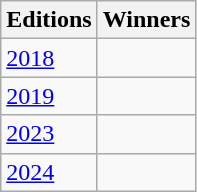<table class="wikitable sortable">
<tr>
<th>Editions</th>
<th>Winners</th>
</tr>
<tr>
<td><a href='#'>2018</a></td>
<td><strong></strong></td>
</tr>
<tr>
<td><a href='#'>2019</a></td>
<td><strong></strong></td>
</tr>
<tr>
<td><a href='#'>2023</a></td>
<td><strong></strong></td>
</tr>
<tr>
<td><a href='#'>2024</a></td>
<td><strong></strong></td>
</tr>
</table>
